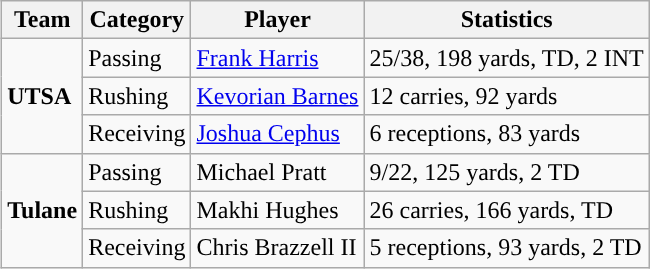<table class="wikitable" style="float: right;">
<tr>
<th>Team</th>
<th>Category</th>
<th>Player</th>
<th>Statistics</th>
</tr>
<tr>
<td rowspan=3><strong>UTSA</strong></td>
<td>Passing</td>
<td><a href='#'>Frank Harris</a></td>
<td>25/38, 198 yards, TD, 2 INT</td>
</tr>
<tr>
<td>Rushing</td>
<td><a href='#'>Kevorian Barnes</a></td>
<td>12 carries, 92 yards</td>
</tr>
<tr>
<td>Receiving</td>
<td><a href='#'>Joshua Cephus</a></td>
<td>6 receptions, 83 yards</td>
</tr>
<tr>
<td rowspan=3><strong>Tulane</strong></td>
<td>Passing</td>
<td>Michael Pratt</td>
<td>9/22, 125 yards, 2 TD</td>
</tr>
<tr>
<td>Rushing</td>
<td>Makhi Hughes</td>
<td>26 carries, 166 yards, TD</td>
</tr>
<tr>
<td>Receiving</td>
<td>Chris Brazzell II</td>
<td>5 receptions, 93 yards, 2 TD</td>
</tr>
</table>
